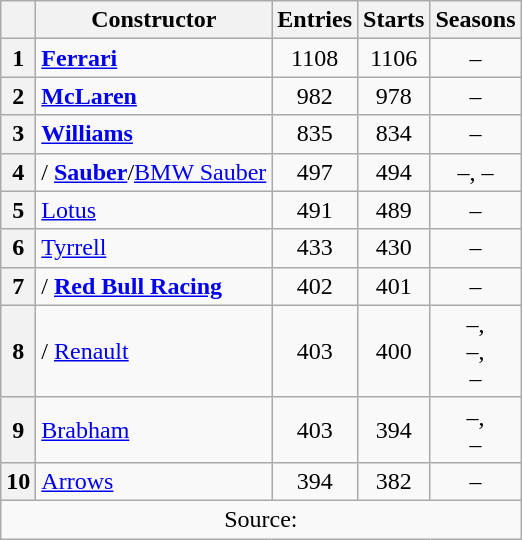<table class="wikitable">
<tr>
<th></th>
<th>Constructor</th>
<th>Entries</th>
<th>Starts</th>
<th>Seasons</th>
</tr>
<tr align="center">
<th>1</th>
<td align="left"> <strong><a href='#'>Ferrari</a></strong></td>
<td>1108</td>
<td>1106</td>
<td>–</td>
</tr>
<tr align="center">
<th>2</th>
<td align="left"> <strong><a href='#'>McLaren</a></strong></td>
<td>982</td>
<td>978</td>
<td>–</td>
</tr>
<tr align="center">
<th>3</th>
<td align="left"> <strong><a href='#'>Williams</a></strong></td>
<td>835</td>
<td>834</td>
<td>–</td>
</tr>
<tr align="center">
<th>4</th>
<td align="left">/ <strong><a href='#'>Sauber</a></strong>/<a href='#'>BMW Sauber</a></td>
<td>497</td>
<td>494</td>
<td>–, –</td>
</tr>
<tr align="center">
<th>5</th>
<td align="left"> <a href='#'>Lotus</a></td>
<td>491</td>
<td>489</td>
<td>–</td>
</tr>
<tr align="center">
<th>6</th>
<td align="left"> <a href='#'>Tyrrell</a></td>
<td>433</td>
<td>430</td>
<td>–</td>
</tr>
<tr align="center">
<th>7</th>
<td align="left">/ <strong><a href='#'>Red Bull Racing</a></strong></td>
<td>402</td>
<td>401</td>
<td>–</td>
</tr>
<tr align="center">
<th>8</th>
<td align="left">/ <a href='#'>Renault</a></td>
<td>403</td>
<td>400</td>
<td>–,<br>–,<br>–</td>
</tr>
<tr align="center">
<th>9</th>
<td align="left"> <a href='#'>Brabham</a></td>
<td>403</td>
<td>394</td>
<td>–,<br>–</td>
</tr>
<tr align="center">
<th>10</th>
<td align="left"> <a href='#'>Arrows</a></td>
<td>394</td>
<td>382</td>
<td>–</td>
</tr>
<tr>
<td colspan=5 align=center>Source:</td>
</tr>
</table>
